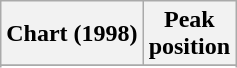<table class="wikitable sortable plainrowheaders" style="text-align:center">
<tr>
<th scope="col">Chart (1998)</th>
<th scope="col">Peak<br> position</th>
</tr>
<tr>
</tr>
<tr>
</tr>
</table>
